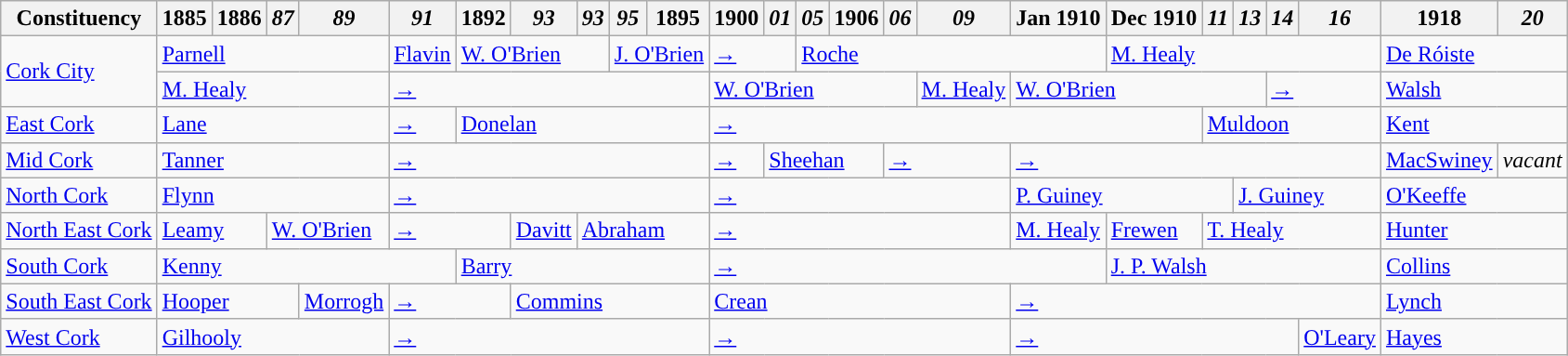<table class="wikitable">
<tr>
<th>Constituency</th>
<th>1885</th>
<th>1886</th>
<th><em>87</em></th>
<th><em>89</em></th>
<th><em>91</em></th>
<th>1892</th>
<th><em>93</em></th>
<th><em>93</em></th>
<th><em>95</em></th>
<th>1895</th>
<th>1900</th>
<th><em>01</em></th>
<th><em>05</em></th>
<th>1906</th>
<th><em>06</em></th>
<th><em>09</em></th>
<th>Jan 1910</th>
<th>Dec 1910</th>
<th><em>11</em></th>
<th><em>13</em></th>
<th><em>14</em></th>
<th><em>16</em></th>
<th>1918</th>
<th><em>20</em></th>
</tr>
<tr>
<td rowspan="2"><a href='#'>Cork City</a></td>
<td colspan="4"><a href='#'>Parnell</a></td>
<td><a href='#'>Flavin</a></td>
<td colspan="3"><a href='#'>W. O'Brien</a></td>
<td colspan="2"><a href='#'>J. O'Brien</a></td>
<td colspan="2"><a href='#'>→</a></td>
<td colspan="5"><a href='#'>Roche</a></td>
<td colspan="5"><a href='#'>M. Healy</a></td>
<td colspan="2"><a href='#'>De Róiste</a></td>
</tr>
<tr>
<td colspan="4"><a href='#'>M. Healy</a></td>
<td colspan="6"><a href='#'>→</a></td>
<td colspan="5"><a href='#'>W. O'Brien</a></td>
<td><a href='#'>M. Healy</a></td>
<td colspan="4"><a href='#'>W. O'Brien</a></td>
<td colspan="2"><a href='#'>→</a></td>
<td colspan="2"><a href='#'>Walsh</a></td>
</tr>
<tr>
<td><a href='#'>East Cork</a></td>
<td colspan="4"><a href='#'>Lane</a></td>
<td><a href='#'>→</a></td>
<td colspan="5"><a href='#'>Donelan</a></td>
<td colspan="8"><a href='#'>→</a></td>
<td colspan="4"><a href='#'>Muldoon</a></td>
<td colspan="2"><a href='#'>Kent</a></td>
</tr>
<tr>
<td><a href='#'>Mid Cork</a></td>
<td colspan="4"><a href='#'>Tanner</a></td>
<td colspan="6"><a href='#'>→</a></td>
<td><a href='#'>→</a></td>
<td colspan="3"><a href='#'>Sheehan</a></td>
<td colspan="2"><a href='#'>→</a></td>
<td colspan="6"><a href='#'>→</a></td>
<td><a href='#'>MacSwiney</a></td>
<td><em>vacant</em></td>
</tr>
<tr>
<td><a href='#'>North Cork</a></td>
<td colspan="4"><a href='#'>Flynn</a></td>
<td colspan="6"><a href='#'>→</a></td>
<td colspan="6"><a href='#'>→</a></td>
<td colspan="3"><a href='#'>P. Guiney</a></td>
<td colspan="3"><a href='#'>J. Guiney</a></td>
<td colspan="2"><a href='#'>O'Keeffe</a></td>
</tr>
<tr>
<td><a href='#'>North East Cork</a></td>
<td colspan="2"><a href='#'>Leamy</a></td>
<td colspan="2"><a href='#'>W. O'Brien</a></td>
<td colspan="2"><a href='#'>→</a></td>
<td><a href='#'>Davitt</a></td>
<td colspan="3"><a href='#'>Abraham</a></td>
<td colspan="6"><a href='#'>→</a></td>
<td><a href='#'>M. Healy</a></td>
<td><a href='#'>Frewen</a></td>
<td colspan="4"><a href='#'>T. Healy</a></td>
<td colspan="2"><a href='#'>Hunter</a></td>
</tr>
<tr>
<td><a href='#'>South Cork</a></td>
<td colspan="5"><a href='#'>Kenny</a></td>
<td colspan="5"><a href='#'>Barry</a></td>
<td colspan="7"><a href='#'>→</a></td>
<td colspan="5"><a href='#'>J. P. Walsh</a></td>
<td colspan="2"><a href='#'>Collins</a></td>
</tr>
<tr>
<td><a href='#'>South East Cork</a></td>
<td colspan="3"><a href='#'>Hooper</a></td>
<td><a href='#'>Morrogh</a></td>
<td colspan="2"><a href='#'>→</a></td>
<td colspan="4"><a href='#'>Commins</a></td>
<td colspan="6"><a href='#'>Crean</a></td>
<td colspan="6"><a href='#'>→</a></td>
<td colspan="2"><a href='#'>Lynch</a></td>
</tr>
<tr>
<td><a href='#'>West Cork</a></td>
<td colspan="4"><a href='#'>Gilhooly</a></td>
<td colspan="6"><a href='#'>→</a></td>
<td colspan="6"><a href='#'>→</a></td>
<td colspan="5"><a href='#'>→</a></td>
<td><a href='#'>O'Leary</a></td>
<td colspan="2"><a href='#'>Hayes</a></td>
</tr>
</table>
